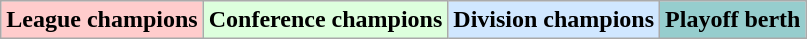<table class="wikitable">
<tr>
<td align="center" bgcolor="#FFCCCC"><strong>League champions</strong></td>
<td align="center" bgcolor="#ddffdd"><strong>Conference champions</strong></td>
<td align="center" bgcolor="#D0E7FF"><strong>Division champions</strong></td>
<td align="center" bgcolor="#96CDCD"><strong>Playoff berth</strong></td>
</tr>
</table>
